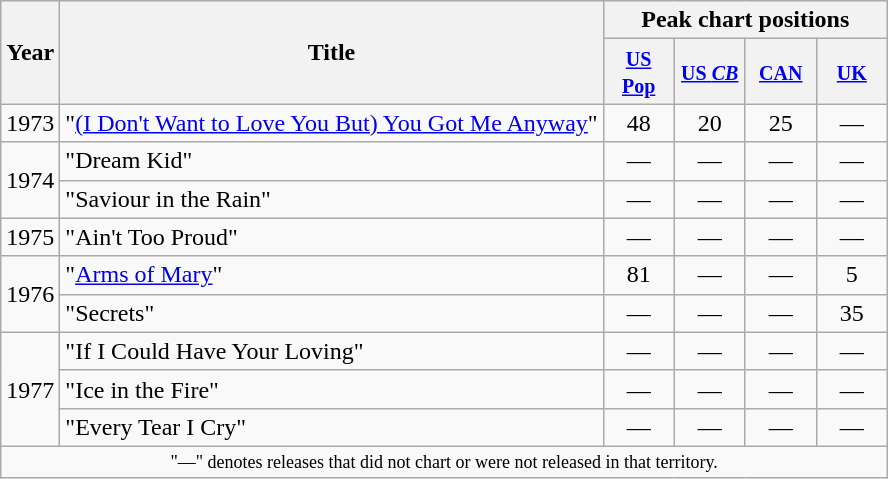<table class="wikitable">
<tr>
<th scope="col" rowspan="2">Year</th>
<th scope="col" rowspan="2">Title</th>
<th scope="col" colspan="4">Peak chart positions</th>
</tr>
<tr>
<th style="width:40px;"><small><a href='#'>US Pop</a></small><br></th>
<th style="width:40px;"><small><a href='#'>US <em>CB</em></a></small><br></th>
<th style="width:40px;"><small><a href='#'>CAN</a></small><br></th>
<th style="width:40px;"><small><a href='#'>UK</a></small><br></th>
</tr>
<tr>
<td>1973</td>
<td>"<a href='#'>(I Don't Want to Love You But) You Got Me Anyway</a>"</td>
<td align=center>48</td>
<td align=center>20</td>
<td align=center>25</td>
<td align=center>―</td>
</tr>
<tr>
<td rowspan="2">1974</td>
<td>"Dream Kid"</td>
<td align=center>―</td>
<td align=center>―</td>
<td align=center>―</td>
<td align=center>―</td>
</tr>
<tr>
<td>"Saviour in the Rain"</td>
<td align=center>―</td>
<td align=center>―</td>
<td align=center>―</td>
<td align=center>―</td>
</tr>
<tr>
<td>1975</td>
<td>"Ain't Too Proud"</td>
<td align=center>―</td>
<td align=center>―</td>
<td align=center>―</td>
<td align=center>―</td>
</tr>
<tr>
<td rowspan="2">1976</td>
<td>"<a href='#'>Arms of Mary</a>"</td>
<td align=center>81</td>
<td align=center>―</td>
<td align=center>―</td>
<td align=center>5</td>
</tr>
<tr>
<td>"Secrets"</td>
<td align=center>―</td>
<td align=center>―</td>
<td align=center>―</td>
<td align=center>35</td>
</tr>
<tr>
<td rowspan="3">1977</td>
<td>"If I Could Have Your Loving"</td>
<td align=center>―</td>
<td align=center>―</td>
<td align=center>―</td>
<td align=center>―</td>
</tr>
<tr>
<td>"Ice in the Fire"</td>
<td align=center>―</td>
<td align=center>―</td>
<td align=center>―</td>
<td align=center>―</td>
</tr>
<tr>
<td>"Every Tear I Cry"</td>
<td align=center>―</td>
<td align=center>―</td>
<td align=center>―</td>
<td align=center>―</td>
</tr>
<tr>
<td colspan="7" style="text-align:center; font-size:9pt;">"—" denotes releases that did not chart or were not released in that territory.</td>
</tr>
</table>
